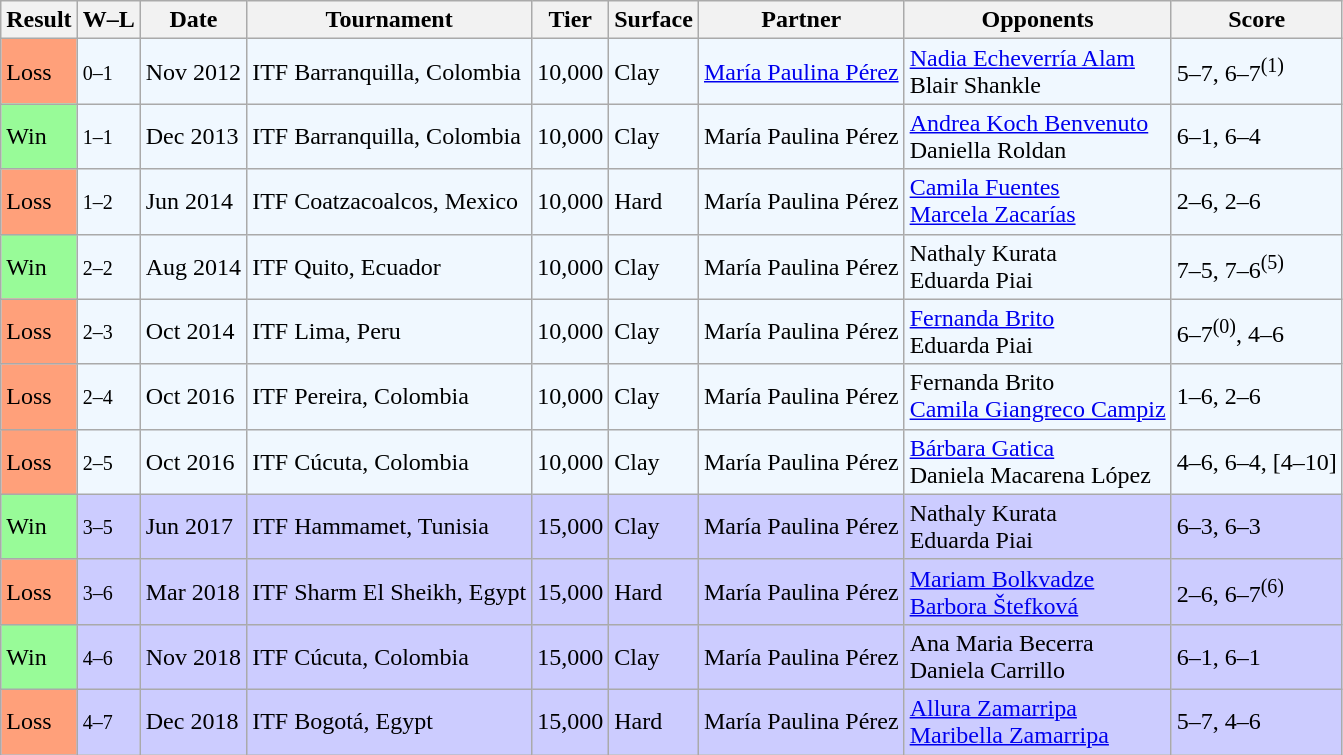<table class="sortable wikitable">
<tr>
<th>Result</th>
<th>W–L</th>
<th>Date</th>
<th>Tournament</th>
<th>Tier</th>
<th>Surface</th>
<th>Partner</th>
<th>Opponents</th>
<th>Score</th>
</tr>
<tr style="background:#f0f8ff;">
<td style="background:#ffa07a;">Loss</td>
<td><small>0–1</small></td>
<td>Nov 2012</td>
<td>ITF Barranquilla, Colombia</td>
<td>10,000</td>
<td>Clay</td>
<td> <a href='#'>María Paulina Pérez</a></td>
<td> <a href='#'>Nadia Echeverría Alam</a> <br>  Blair Shankle</td>
<td>5–7, 6–7<sup>(1)</sup></td>
</tr>
<tr style="background:#f0f8ff;">
<td style="background:#98fb98;">Win</td>
<td><small>1–1</small></td>
<td>Dec 2013</td>
<td>ITF Barranquilla, Colombia</td>
<td>10,000</td>
<td>Clay</td>
<td> María Paulina Pérez</td>
<td> <a href='#'>Andrea Koch Benvenuto</a> <br>  Daniella Roldan</td>
<td>6–1, 6–4</td>
</tr>
<tr style="background:#f0f8ff;">
<td style="background:#ffa07a;">Loss</td>
<td><small>1–2</small></td>
<td>Jun 2014</td>
<td>ITF Coatzacoalcos, Mexico</td>
<td>10,000</td>
<td>Hard</td>
<td> María Paulina Pérez</td>
<td> <a href='#'>Camila Fuentes</a> <br>  <a href='#'>Marcela Zacarías</a></td>
<td>2–6, 2–6</td>
</tr>
<tr style="background:#f0f8ff;">
<td style="background:#98fb98;">Win</td>
<td><small>2–2</small></td>
<td>Aug 2014</td>
<td>ITF Quito, Ecuador</td>
<td>10,000</td>
<td>Clay</td>
<td> María Paulina Pérez</td>
<td> Nathaly Kurata <br>  Eduarda Piai</td>
<td>7–5, 7–6<sup>(5)</sup></td>
</tr>
<tr style="background:#f0f8ff;">
<td style="background:#ffa07a;">Loss</td>
<td><small>2–3</small></td>
<td>Oct 2014</td>
<td>ITF Lima, Peru</td>
<td>10,000</td>
<td>Clay</td>
<td> María Paulina Pérez</td>
<td> <a href='#'>Fernanda Brito</a> <br>  Eduarda Piai</td>
<td>6–7<sup>(0)</sup>, 4–6</td>
</tr>
<tr style="background:#f0f8ff;">
<td style="background:#ffa07a;">Loss</td>
<td><small>2–4</small></td>
<td>Oct 2016</td>
<td>ITF Pereira, Colombia</td>
<td>10,000</td>
<td>Clay</td>
<td> María Paulina Pérez</td>
<td> Fernanda Brito <br>  <a href='#'>Camila Giangreco Campiz</a></td>
<td>1–6, 2–6</td>
</tr>
<tr style="background:#f0f8ff;">
<td style="background:#ffa07a;">Loss</td>
<td><small>2–5</small></td>
<td>Oct 2016</td>
<td>ITF Cúcuta, Colombia</td>
<td>10,000</td>
<td>Clay</td>
<td> María Paulina Pérez</td>
<td> <a href='#'>Bárbara Gatica</a> <br>  Daniela Macarena López</td>
<td>4–6, 6–4, [4–10]</td>
</tr>
<tr style="background:#ccccff;">
<td style="background:#98fb98;">Win</td>
<td><small>3–5</small></td>
<td>Jun 2017</td>
<td>ITF Hammamet, Tunisia</td>
<td>15,000</td>
<td>Clay</td>
<td> María Paulina Pérez</td>
<td> Nathaly Kurata <br>  Eduarda Piai</td>
<td>6–3, 6–3</td>
</tr>
<tr style="background:#ccccff;">
<td style="background:#ffa07a;">Loss</td>
<td><small>3–6</small></td>
<td>Mar 2018</td>
<td>ITF Sharm El Sheikh, Egypt</td>
<td>15,000</td>
<td>Hard</td>
<td> María Paulina Pérez</td>
<td> <a href='#'>Mariam Bolkvadze</a> <br>  <a href='#'>Barbora Štefková</a></td>
<td>2–6, 6–7<sup>(6)</sup></td>
</tr>
<tr style="background:#ccccff;">
<td style="background:#98fb98;">Win</td>
<td><small>4–6</small></td>
<td>Nov 2018</td>
<td style="background:#ccccff;">ITF Cúcuta, Colombia</td>
<td style="background:#ccccff;">15,000</td>
<td>Clay</td>
<td> María Paulina Pérez</td>
<td> Ana Maria Becerra <br>  Daniela Carrillo</td>
<td>6–1, 6–1</td>
</tr>
<tr style="background:#ccccff;">
<td style="background:#ffa07a;">Loss</td>
<td><small>4–7</small></td>
<td>Dec 2018</td>
<td style="background:#ccccff;">ITF Bogotá, Egypt</td>
<td style="background:#ccccff;">15,000</td>
<td>Hard</td>
<td> María Paulina Pérez</td>
<td> <a href='#'>Allura Zamarripa</a> <br>  <a href='#'>Maribella Zamarripa</a></td>
<td>5–7, 4–6</td>
</tr>
</table>
